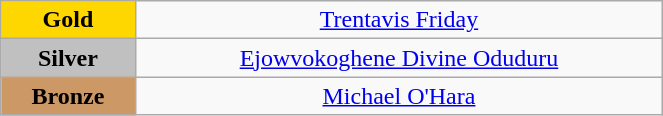<table class="wikitable" style=" text-align:center; " width="35%">
<tr>
<td style="background:gold"><strong>Gold</strong></td>
<td><a href='#'>Trentavis Friday</a><br><small></small></td>
</tr>
<tr>
<td style="background:silver"><strong>Silver</strong></td>
<td><a href='#'>Ejowvokoghene Divine Oduduru</a><br><small></small></td>
</tr>
<tr>
<td style="background:#cc9966"><strong>Bronze</strong></td>
<td><a href='#'>Michael O'Hara</a><br><small></small></td>
</tr>
</table>
